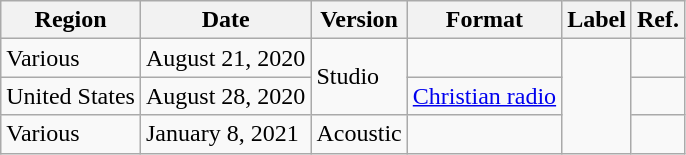<table class="wikitable plainrowheaders">
<tr>
<th scope="col">Region</th>
<th scope="col">Date</th>
<th scope="col">Version</th>
<th scope="col">Format</th>
<th scope="col">Label</th>
<th scope="col">Ref.</th>
</tr>
<tr>
<td>Various</td>
<td>August 21, 2020</td>
<td rowspan="2">Studio</td>
<td></td>
<td rowspan="3"></td>
<td></td>
</tr>
<tr>
<td>United States</td>
<td>August 28, 2020</td>
<td><a href='#'>Christian radio</a></td>
<td></td>
</tr>
<tr>
<td>Various</td>
<td>January 8, 2021</td>
<td>Acoustic</td>
<td></td>
<td></td>
</tr>
</table>
